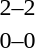<table style="text-align:center">
<tr>
<th width=200></th>
<th width=100></th>
<th width=200></th>
</tr>
<tr>
<td align=right></td>
<td>2–2</td>
<td align=left></td>
</tr>
<tr>
<td align=right></td>
<td>0–0</td>
<td align=left></td>
</tr>
</table>
